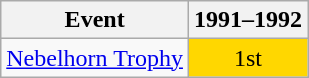<table class="wikitable" style="text-align:center">
<tr>
<th>Event</th>
<th>1991–1992</th>
</tr>
<tr>
<td align=left><a href='#'>Nebelhorn Trophy</a></td>
<td bgcolor=gold>1st</td>
</tr>
</table>
